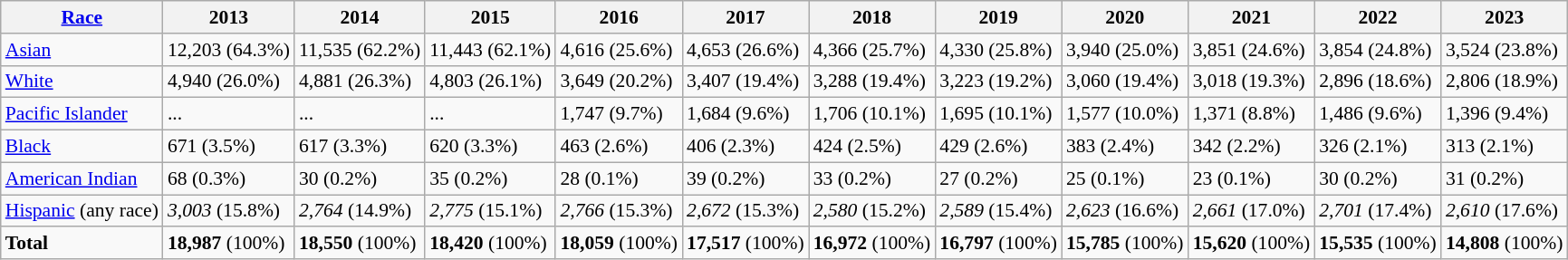<table class="wikitable sortable" style="font-size:90%">
<tr>
<th><a href='#'>Race</a></th>
<th>2013</th>
<th>2014</th>
<th>2015</th>
<th>2016</th>
<th>2017</th>
<th>2018</th>
<th>2019</th>
<th>2020</th>
<th>2021</th>
<th>2022</th>
<th>2023</th>
</tr>
<tr>
<td><a href='#'>Asian</a></td>
<td>12,203 (64.3%)</td>
<td>11,535 (62.2%)</td>
<td>11,443 (62.1%)</td>
<td>4,616 (25.6%)</td>
<td>4,653 (26.6%)</td>
<td>4,366 (25.7%)</td>
<td>4,330 (25.8%)</td>
<td>3,940 (25.0%)</td>
<td>3,851 (24.6%)</td>
<td>3,854 (24.8%)</td>
<td>3,524 (23.8%)</td>
</tr>
<tr>
<td><a href='#'>White</a></td>
<td>4,940 (26.0%)</td>
<td>4,881 (26.3%)</td>
<td>4,803 (26.1%)</td>
<td>3,649 (20.2%)</td>
<td>3,407 (19.4%)</td>
<td>3,288 (19.4%)</td>
<td>3,223 (19.2%)</td>
<td>3,060 (19.4%)</td>
<td>3,018 (19.3%)</td>
<td>2,896 (18.6%)</td>
<td>2,806 (18.9%)</td>
</tr>
<tr>
<td><a href='#'>Pacific Islander</a></td>
<td>...</td>
<td>...</td>
<td>...</td>
<td>1,747 (9.7%)</td>
<td>1,684 (9.6%)</td>
<td>1,706 (10.1%)</td>
<td>1,695 (10.1%)</td>
<td>1,577 (10.0%)</td>
<td>1,371 (8.8%)</td>
<td>1,486 (9.6%)</td>
<td>1,396 (9.4%)</td>
</tr>
<tr>
<td><a href='#'>Black</a></td>
<td>671 (3.5%)</td>
<td>617 (3.3%)</td>
<td>620 (3.3%)</td>
<td>463 (2.6%)</td>
<td>406 (2.3%)</td>
<td>424 (2.5%)</td>
<td>429 (2.6%)</td>
<td>383 (2.4%)</td>
<td>342 (2.2%)</td>
<td>326 (2.1%)</td>
<td>313 (2.1%)</td>
</tr>
<tr>
<td><a href='#'>American Indian</a></td>
<td>68 (0.3%)</td>
<td>30 (0.2%)</td>
<td>35 (0.2%)</td>
<td>28 (0.1%)</td>
<td>39 (0.2%)</td>
<td>33 (0.2%)</td>
<td>27 (0.2%)</td>
<td>25 (0.1%)</td>
<td>23 (0.1%)</td>
<td>30 (0.2%)</td>
<td>31 (0.2%)</td>
</tr>
<tr>
<td><a href='#'>Hispanic</a> (any race)</td>
<td><em>3,003</em> (15.8%)</td>
<td><em>2,764</em> (14.9%)</td>
<td><em>2,775</em> (15.1%)</td>
<td><em>2,766</em> (15.3%)</td>
<td><em>2,672</em> (15.3%)</td>
<td><em>2,580</em> (15.2%)</td>
<td><em>2,589</em> (15.4%)</td>
<td><em>2,623</em> (16.6%)</td>
<td><em>2,661</em> (17.0%)</td>
<td><em>2,701</em> (17.4%)</td>
<td><em>2,610</em> (17.6%)</td>
</tr>
<tr>
<td><strong>Total</strong></td>
<td><strong>18,987</strong> (100%)</td>
<td><strong>18,550</strong> (100%)</td>
<td><strong>18,420</strong> (100%)</td>
<td><strong>18,059</strong> (100%)</td>
<td><strong>17,517</strong> (100%)</td>
<td><strong>16,972</strong> (100%)</td>
<td><strong>16,797</strong> (100%)</td>
<td><strong>15,785</strong> (100%)</td>
<td><strong>15,620</strong> (100%)</td>
<td><strong>15,535</strong> (100%)</td>
<td><strong>14,808</strong> (100%)</td>
</tr>
</table>
